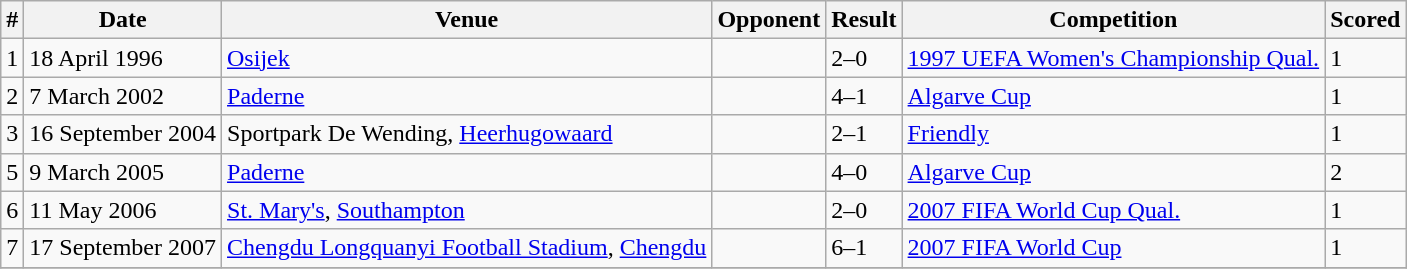<table class="wikitable">
<tr>
<th>#</th>
<th>Date</th>
<th>Venue</th>
<th>Opponent</th>
<th>Result</th>
<th>Competition</th>
<th>Scored</th>
</tr>
<tr>
<td>1</td>
<td>18 April 1996</td>
<td><a href='#'>Osijek</a></td>
<td></td>
<td>2–0</td>
<td><a href='#'>1997 UEFA Women's Championship Qual.</a></td>
<td>1</td>
</tr>
<tr>
<td>2</td>
<td>7 March 2002</td>
<td><a href='#'>Paderne</a></td>
<td></td>
<td>4–1</td>
<td><a href='#'>Algarve Cup</a></td>
<td>1</td>
</tr>
<tr>
<td>3</td>
<td>16 September 2004</td>
<td>Sportpark De Wending, <a href='#'>Heerhugowaard</a></td>
<td></td>
<td>2–1</td>
<td><a href='#'>Friendly</a></td>
<td>1</td>
</tr>
<tr>
<td>5</td>
<td>9 March 2005</td>
<td><a href='#'>Paderne</a></td>
<td></td>
<td>4–0</td>
<td><a href='#'>Algarve Cup</a></td>
<td>2</td>
</tr>
<tr>
<td>6</td>
<td>11 May 2006</td>
<td><a href='#'>St. Mary's</a>, <a href='#'>Southampton</a></td>
<td></td>
<td>2–0</td>
<td><a href='#'>2007 FIFA World Cup Qual.</a></td>
<td>1</td>
</tr>
<tr>
<td>7</td>
<td>17 September 2007</td>
<td><a href='#'>Chengdu Longquanyi Football Stadium</a>, <a href='#'>Chengdu</a></td>
<td></td>
<td>6–1</td>
<td><a href='#'>2007 FIFA World Cup</a></td>
<td>1</td>
</tr>
<tr>
</tr>
</table>
